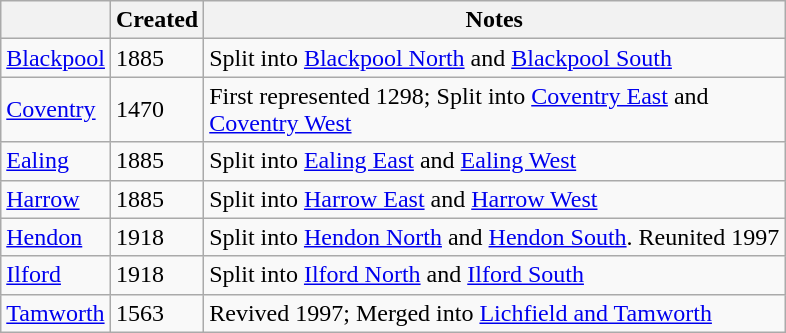<table class="wikitable">
<tr>
<th></th>
<th>Created</th>
<th>Notes</th>
</tr>
<tr>
<td><a href='#'>Blackpool</a></td>
<td>1885</td>
<td>Split into <a href='#'>Blackpool North</a> and <a href='#'>Blackpool South</a></td>
</tr>
<tr>
<td><a href='#'>Coventry</a></td>
<td>1470</td>
<td>First represented 1298; Split into <a href='#'>Coventry East</a> and<br><a href='#'>Coventry West</a></td>
</tr>
<tr>
<td><a href='#'>Ealing</a></td>
<td>1885</td>
<td>Split into <a href='#'>Ealing East</a> and <a href='#'>Ealing West</a></td>
</tr>
<tr>
<td><a href='#'>Harrow</a></td>
<td>1885</td>
<td>Split into <a href='#'>Harrow East</a> and <a href='#'>Harrow West</a></td>
</tr>
<tr>
<td><a href='#'>Hendon</a></td>
<td>1918</td>
<td>Split into <a href='#'>Hendon North</a> and <a href='#'>Hendon South</a>. Reunited 1997</td>
</tr>
<tr>
<td><a href='#'>Ilford</a></td>
<td>1918</td>
<td>Split into <a href='#'>Ilford North</a> and <a href='#'>Ilford South</a></td>
</tr>
<tr>
<td><a href='#'>Tamworth</a></td>
<td>1563</td>
<td>Revived 1997; Merged into <a href='#'>Lichfield and Tamworth</a></td>
</tr>
</table>
